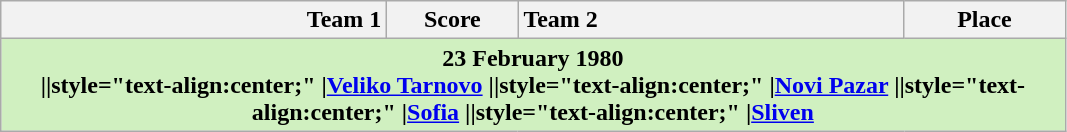<table class="wikitable">
<tr>
<th width="250" style="text-align:right;">Team 1</th>
<th width="80" style="text-align:center;">Score</th>
<th width="250" style="text-align:left;">Team 2</th>
<th width="100" style="text-align:center;">Place</th>
</tr>
<tr>
<th colspan=4 style="background-color:#D0F0C0;"><strong>23 February 1980</strong><br>||style="text-align:center;" |<a href='#'>Veliko Tarnovo</a>
||style="text-align:center;" |<a href='#'>Novi Pazar</a>
||style="text-align:center;" |<a href='#'>Sofia</a>
||style="text-align:center;" |<a href='#'>Sliven</a></th>
</tr>
</table>
